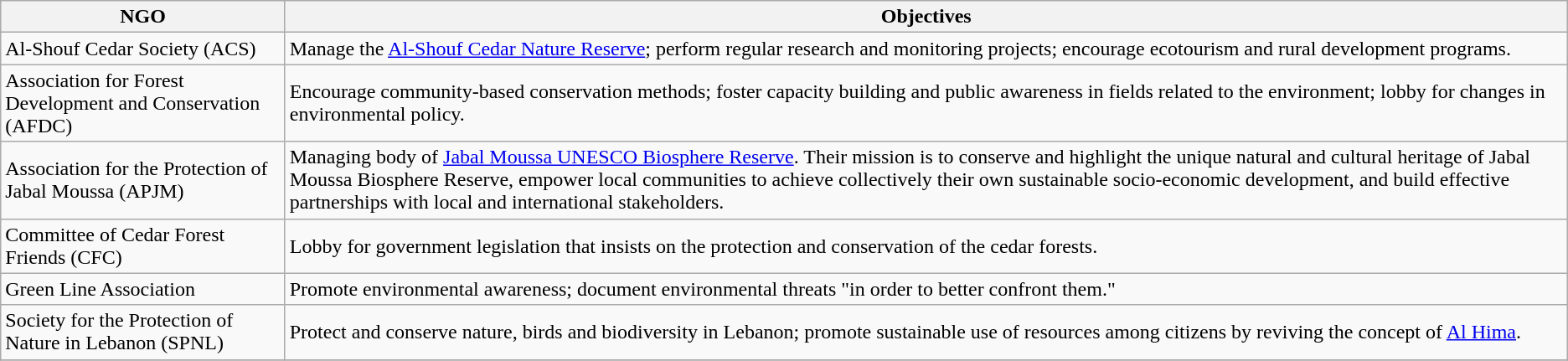<table class="wikitable">
<tr>
<th>NGO</th>
<th>Objectives</th>
</tr>
<tr>
<td>Al-Shouf Cedar Society (ACS)</td>
<td>Manage the <a href='#'>Al-Shouf Cedar Nature Reserve</a>; perform regular research and monitoring projects; encourage ecotourism and rural development programs.</td>
</tr>
<tr>
<td>Association for Forest Development and Conservation (AFDC)</td>
<td>Encourage community-based conservation methods; foster capacity building and public awareness in fields related to the environment; lobby for changes in environmental policy.</td>
</tr>
<tr>
<td>Association for the Protection of Jabal Moussa (APJM)</td>
<td>Managing body of <a href='#'>Jabal Moussa UNESCO Biosphere Reserve</a>. Their mission is to conserve and highlight the unique natural and cultural heritage of Jabal Moussa Biosphere Reserve, empower local communities to achieve collectively their own sustainable socio-economic development, and build effective partnerships with local and international stakeholders.</td>
</tr>
<tr>
<td>Committee of Cedar Forest Friends (CFC)</td>
<td>Lobby for government legislation that insists on the protection and conservation of the cedar forests.</td>
</tr>
<tr>
<td>Green Line Association</td>
<td>Promote environmental awareness; document environmental threats "in order to better confront them."</td>
</tr>
<tr>
<td>Society for the Protection of Nature in Lebanon (SPNL)</td>
<td>Protect and conserve nature, birds and biodiversity in Lebanon; promote sustainable use of resources among citizens by reviving the concept of <a href='#'>Al Hima</a>.</td>
</tr>
<tr>
</tr>
</table>
